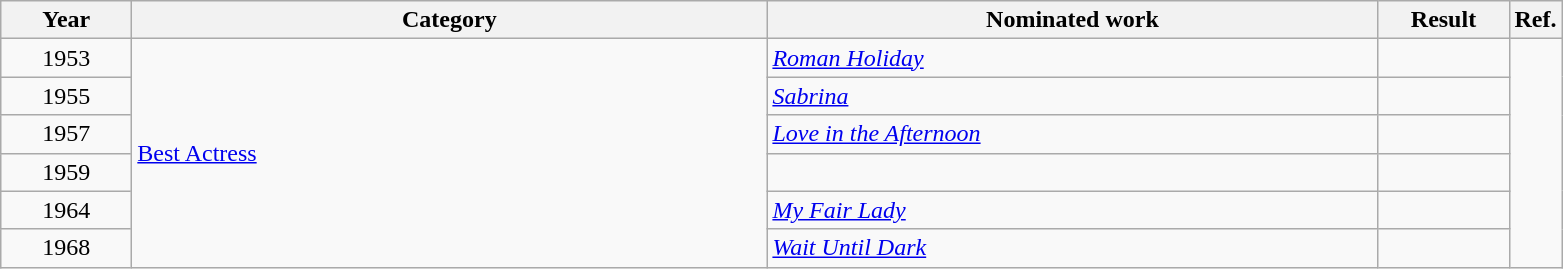<table class=wikitable>
<tr>
<th scope="col" style="width:5em;">Year</th>
<th scope="col" style="width:26em;">Category</th>
<th scope="col" style="width:25em;">Nominated work</th>
<th scope="col" style="width:5em;">Result</th>
<th>Ref.</th>
</tr>
<tr>
<td style="text-align:center;">1953</td>
<td rowspan =6><a href='#'>Best Actress</a></td>
<td><em><a href='#'>Roman Holiday</a></em></td>
<td></td>
</tr>
<tr>
<td style="text-align:center;">1955</td>
<td><em><a href='#'>Sabrina</a></em></td>
<td></td>
</tr>
<tr>
<td style="text-align:center;">1957</td>
<td><em><a href='#'>Love in the Afternoon</a></em></td>
<td></td>
</tr>
<tr>
<td style="text-align:center;">1959</td>
<td><em></em></td>
<td></td>
</tr>
<tr>
<td style="text-align:center;">1964</td>
<td><em><a href='#'>My Fair Lady</a></em></td>
<td></td>
</tr>
<tr>
<td style="text-align:center;">1968</td>
<td><em><a href='#'>Wait Until Dark</a></em></td>
<td></td>
</tr>
</table>
